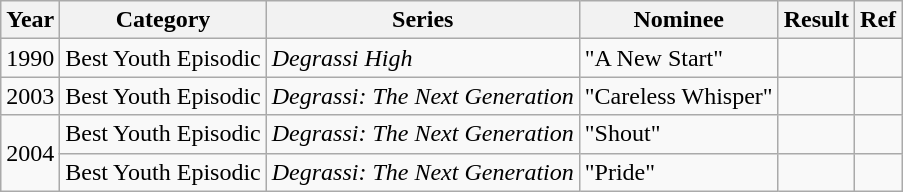<table class="wikitable">
<tr>
<th>Year</th>
<th>Category</th>
<th>Series</th>
<th>Nominee</th>
<th>Result</th>
<th>Ref</th>
</tr>
<tr>
<td>1990</td>
<td>Best Youth Episodic<br></td>
<td><em>Degrassi High</em></td>
<td>"A New Start"</td>
<td></td>
<td></td>
</tr>
<tr>
<td>2003</td>
<td>Best Youth Episodic</td>
<td><em>Degrassi: The Next Generation</em></td>
<td>"Careless Whisper"</td>
<td></td>
<td></td>
</tr>
<tr>
<td rowspan=2>2004</td>
<td>Best Youth Episodic</td>
<td><em>Degrassi: The Next Generation</em></td>
<td>"Shout"</td>
<td></td>
<td></td>
</tr>
<tr>
<td>Best Youth Episodic</td>
<td><em>Degrassi: The Next Generation</em></td>
<td>"Pride"</td>
<td></td>
<td></td>
</tr>
</table>
